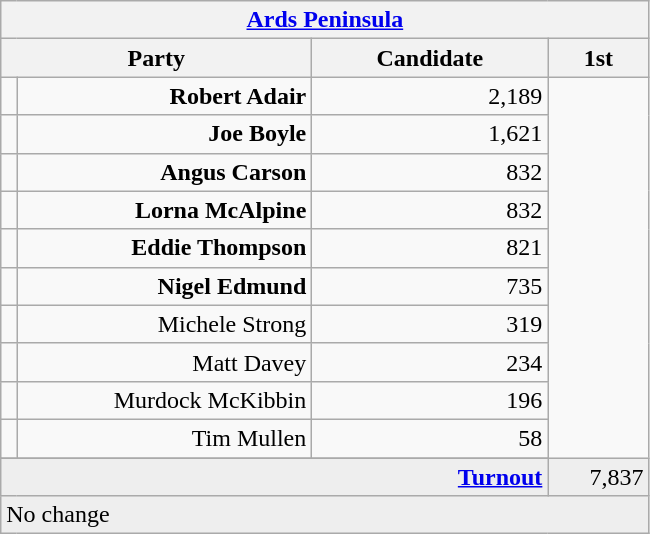<table class="wikitable">
<tr>
<th colspan="4" align="center"><a href='#'>Ards Peninsula</a></th>
</tr>
<tr>
<th colspan="2" align="center" width=200>Party</th>
<th width=150>Candidate</th>
<th width=60>1st </th>
</tr>
<tr>
<td></td>
<td align="right"><strong>Robert Adair</strong></td>
<td align="right">2,189</td>
</tr>
<tr>
<td></td>
<td align="right"><strong>Joe Boyle</strong></td>
<td align="right">1,621</td>
</tr>
<tr>
<td></td>
<td align="right"><strong>Angus Carson</strong></td>
<td align="right">832</td>
</tr>
<tr>
<td></td>
<td align="right"><strong>Lorna McAlpine</strong></td>
<td align="right">832</td>
</tr>
<tr>
<td></td>
<td align="right"><strong>Eddie Thompson</strong></td>
<td align="right">821</td>
</tr>
<tr>
<td></td>
<td align="right"><strong>Nigel Edmund</strong></td>
<td align="right">735</td>
</tr>
<tr>
<td></td>
<td align="right">Michele Strong</td>
<td align="right">319</td>
</tr>
<tr>
<td></td>
<td align="right">Matt Davey</td>
<td align="right">234</td>
</tr>
<tr>
<td></td>
<td align="right">Murdock McKibbin</td>
<td align="right">196</td>
</tr>
<tr>
<td></td>
<td align="right">Tim Mullen</td>
<td align="right">58</td>
</tr>
<tr>
</tr>
<tr bgcolor="EEEEEE">
<td colspan=3 align="right"><strong><a href='#'>Turnout</a></strong></td>
<td align="right">7,837</td>
</tr>
<tr bgcolor="EEEEEE">
<td colspan=4 bgcolor="EEEEEE">No change</td>
</tr>
</table>
